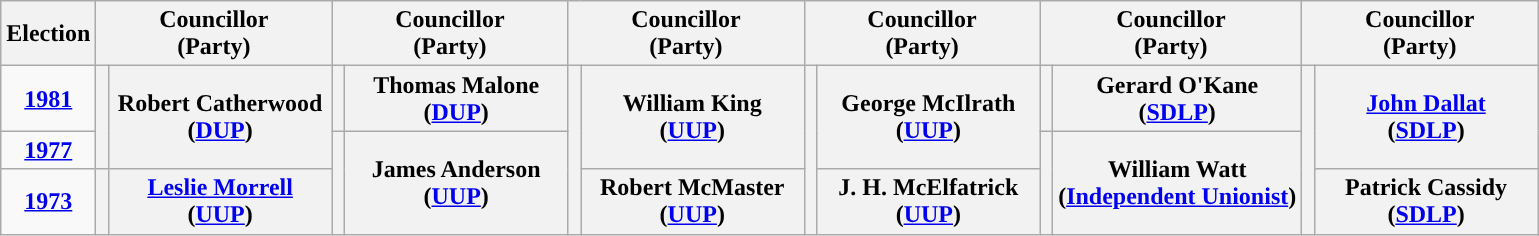<table class="wikitable" style="text-align:center">
<tr>
<th scope="col" width="50">Election</th>
<th scope="col" width="150" colspan = "2">Councillor<br> (Party)</th>
<th scope="col" width="150" colspan = "2">Councillor<br> (Party)</th>
<th scope="col" width="150" colspan = "2">Councillor<br> (Party)</th>
<th scope="col" width="150" colspan = "2">Councillor<br> (Party)</th>
<th scope="col" width="150" colspan = "2">Councillor<br> (Party)</th>
<th scope="col" width="150" colspan = "2">Councillor<br> (Party)</th>
</tr>
<tr>
<td><strong><a href='#'>1981</a></strong></td>
<th rowspan="2" width="1" style="background-color: "></th>
<th rowspan = "2">Robert Catherwood <br> (<a href='#'>DUP</a>)</th>
<th rowspan="1" width="1" style="background-color: "></th>
<th rowspan = "1">Thomas Malone <br> (<a href='#'>DUP</a>)</th>
<th rowspan="3" width="1" style="background-color: "></th>
<th rowspan = "2">William King <br> (<a href='#'>UUP</a>)</th>
<th rowspan="3" width="1" style="background-color: "></th>
<th rowspan = "2">George McIlrath <br> (<a href='#'>UUP</a>)</th>
<th rowspan="1" width="1" style="background-color: "></th>
<th rowspan = "1">Gerard O'Kane <br> (<a href='#'>SDLP</a>)</th>
<th rowspan="3" width="1" style="background-color: "></th>
<th rowspan = "2"><a href='#'>John Dallat</a> <br> (<a href='#'>SDLP</a>)</th>
</tr>
<tr>
<td><strong><a href='#'>1977</a></strong></td>
<th rowspan="2" width="1" style="background-color: "></th>
<th rowspan = "2">James Anderson <br> (<a href='#'>UUP</a>)</th>
<th rowspan="2" width="1" style="background-color: "></th>
<th rowspan = "2">William Watt <br> (<a href='#'>Independent Unionist</a>)</th>
</tr>
<tr>
<td><strong><a href='#'>1973</a></strong></td>
<th rowspan="1" width="1" style="background-color: "></th>
<th rowspan = "1"><a href='#'>Leslie Morrell</a> <br> (<a href='#'>UUP</a>)</th>
<th rowspan = "1">Robert McMaster <br> (<a href='#'>UUP</a>)</th>
<th rowspan = "1">J. H. McElfatrick <br> (<a href='#'>UUP</a>)</th>
<th rowspan = "1">Patrick Cassidy <br> (<a href='#'>SDLP</a>)</th>
</tr>
</table>
